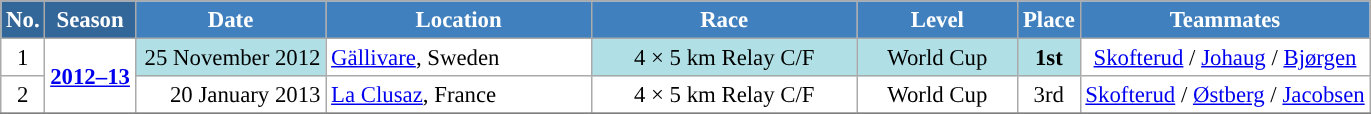<table class="wikitable sortable" style="font-size:95%; text-align:center; border:grey solid 1px; border-collapse:collapse; background:#ffffff;">
<tr style="background:#efefef;">
<th style="background-color:#369; color:white;">No.</th>
<th style="background-color:#369; color:white;">Season</th>
<th style="background-color:#4180be; color:white; width:120px;">Date</th>
<th style="background-color:#4180be; color:white; width:170px;">Location</th>
<th style="background-color:#4180be; color:white; width:170px;">Race</th>
<th style="background-color:#4180be; color:white; width:100px;">Level</th>
<th style="background-color:#4180be; color:white;">Place</th>
<th style="background-color:#4180be; color:white;">Teammates</th>
</tr>
<tr>
<td align=center>1</td>
<td rowspan=2 align=center><strong><a href='#'>2012–13</a></strong></td>
<td bgcolor="#BOEOE6" align=right>25 November 2012</td>
<td align=left> <a href='#'>Gällivare</a>, Sweden</td>
<td bgcolor="#BOEOE6">4 × 5 km Relay C/F</td>
<td bgcolor="#BOEOE6">World Cup</td>
<td bgcolor="#BOEOE6"><strong>1st</strong></td>
<td><a href='#'>Skofterud</a> / <a href='#'>Johaug</a> / <a href='#'>Bjørgen</a></td>
</tr>
<tr>
<td align=center>2</td>
<td align=right>20 January 2013</td>
<td align=left> <a href='#'>La Clusaz</a>, France</td>
<td>4 × 5 km Relay C/F</td>
<td>World Cup</td>
<td>3rd</td>
<td><a href='#'>Skofterud</a> / <a href='#'>Østberg</a> / <a href='#'>Jacobsen</a></td>
</tr>
<tr>
</tr>
</table>
